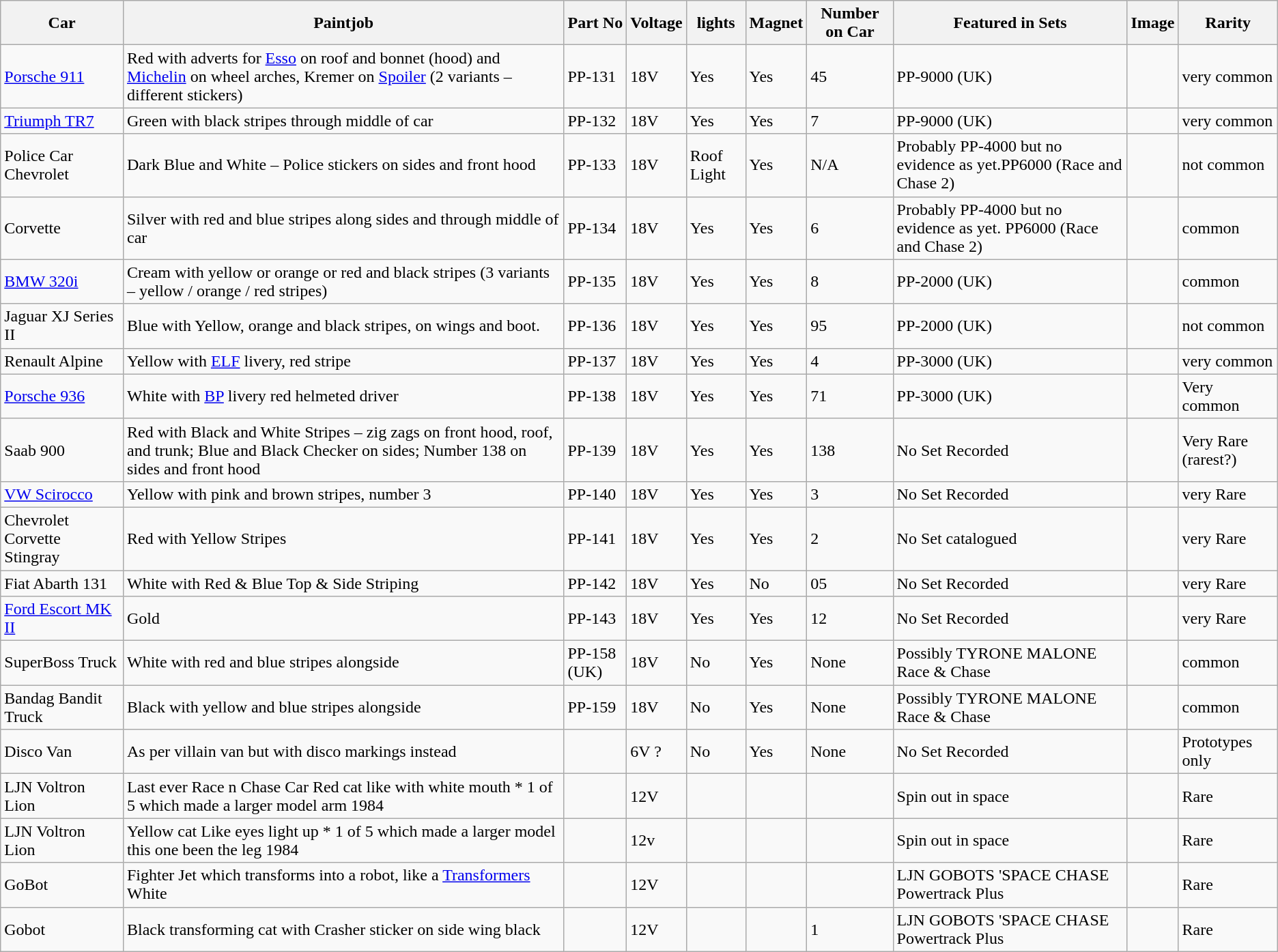<table class="wikitable">
<tr>
<th>Car</th>
<th>Paintjob</th>
<th>Part No</th>
<th>Voltage</th>
<th>lights</th>
<th>Magnet</th>
<th>Number on Car</th>
<th>Featured in Sets</th>
<th>Image</th>
<th>Rarity</th>
</tr>
<tr>
<td><a href='#'>Porsche 911</a></td>
<td>Red with adverts for <a href='#'>Esso</a> on roof and bonnet (hood) and <a href='#'>Michelin</a> on wheel arches, Kremer on <a href='#'>Spoiler</a> (2 variants – different stickers)</td>
<td>PP-131</td>
<td>18V</td>
<td>Yes</td>
<td>Yes</td>
<td>45</td>
<td>PP-9000 (UK)</td>
<td></td>
<td>very common</td>
</tr>
<tr>
<td><a href='#'>Triumph TR7</a></td>
<td>Green with black stripes through middle of car</td>
<td>PP-132</td>
<td>18V</td>
<td>Yes</td>
<td>Yes</td>
<td>7</td>
<td>PP-9000 (UK)</td>
<td></td>
<td>very common</td>
</tr>
<tr>
<td>Police Car Chevrolet</td>
<td>Dark Blue and White – Police stickers on sides and front hood</td>
<td>PP-133</td>
<td>18V</td>
<td>Roof Light</td>
<td>Yes</td>
<td>N/A</td>
<td>Probably PP-4000 but no evidence as yet.PP6000 (Race and Chase 2)</td>
<td></td>
<td>not common</td>
</tr>
<tr>
<td>Corvette</td>
<td>Silver with red and blue stripes along sides and through middle of car</td>
<td>PP-134</td>
<td>18V</td>
<td>Yes</td>
<td>Yes</td>
<td>6</td>
<td>Probably PP-4000 but no evidence as yet. PP6000 (Race and Chase 2)</td>
<td></td>
<td>common</td>
</tr>
<tr>
<td><a href='#'>BMW 320i</a></td>
<td>Cream with yellow or orange or red and black stripes (3 variants – yellow / orange / red stripes)</td>
<td>PP-135</td>
<td>18V</td>
<td>Yes</td>
<td>Yes</td>
<td>8</td>
<td>PP-2000 (UK)</td>
<td></td>
<td>common</td>
</tr>
<tr>
<td>Jaguar XJ Series II</td>
<td>Blue with Yellow, orange and black stripes, on wings and boot.</td>
<td>PP-136</td>
<td>18V</td>
<td>Yes</td>
<td>Yes</td>
<td>95</td>
<td>PP-2000 (UK)</td>
<td></td>
<td>not common</td>
</tr>
<tr>
<td>Renault Alpine</td>
<td>Yellow with <a href='#'>ELF</a> livery, red stripe</td>
<td>PP-137</td>
<td>18V</td>
<td>Yes</td>
<td>Yes</td>
<td>4</td>
<td>PP-3000 (UK)</td>
<td></td>
<td>very common</td>
</tr>
<tr>
<td><a href='#'>Porsche 936</a></td>
<td>White with <a href='#'>BP</a> livery red helmeted driver</td>
<td>PP-138</td>
<td>18V</td>
<td>Yes</td>
<td>Yes</td>
<td>71</td>
<td>PP-3000 (UK)</td>
<td></td>
<td>Very common</td>
</tr>
<tr>
<td>Saab 900</td>
<td>Red with Black and White Stripes – zig zags on front hood, roof, and trunk; Blue and Black Checker on sides; Number 138 on sides and front hood</td>
<td>PP-139</td>
<td>18V</td>
<td>Yes</td>
<td>Yes</td>
<td>138</td>
<td>No Set Recorded</td>
<td></td>
<td>Very Rare (rarest?)</td>
</tr>
<tr>
<td><a href='#'>VW Scirocco</a></td>
<td>Yellow with pink and brown stripes, number 3</td>
<td>PP-140</td>
<td>18V</td>
<td>Yes</td>
<td>Yes</td>
<td>3</td>
<td>No Set Recorded</td>
<td></td>
<td>very Rare</td>
</tr>
<tr>
<td>Chevrolet Corvette Stingray</td>
<td>Red with Yellow Stripes</td>
<td>PP-141</td>
<td>18V</td>
<td>Yes</td>
<td>Yes</td>
<td>2</td>
<td>No Set catalogued</td>
<td></td>
<td>very Rare</td>
</tr>
<tr>
<td>Fiat Abarth 131</td>
<td>White with Red & Blue Top & Side Striping</td>
<td>PP-142</td>
<td>18V</td>
<td>Yes</td>
<td>No</td>
<td>05</td>
<td>No Set Recorded</td>
<td></td>
<td>very Rare</td>
</tr>
<tr>
<td><a href='#'>Ford Escort MK II</a></td>
<td>Gold</td>
<td>PP-143</td>
<td>18V</td>
<td>Yes</td>
<td>Yes</td>
<td>12</td>
<td>No Set Recorded</td>
<td></td>
<td>very Rare</td>
</tr>
<tr>
<td>SuperBoss Truck</td>
<td>White with red and blue stripes alongside</td>
<td>PP-158 (UK)</td>
<td>18V</td>
<td>No</td>
<td>Yes</td>
<td>None</td>
<td>Possibly TYRONE MALONE Race & Chase</td>
<td></td>
<td>common</td>
</tr>
<tr>
<td>Bandag Bandit Truck</td>
<td>Black with yellow and blue stripes alongside</td>
<td>PP-159</td>
<td>18V</td>
<td>No</td>
<td>Yes</td>
<td>None</td>
<td>Possibly TYRONE MALONE Race & Chase</td>
<td></td>
<td>common</td>
</tr>
<tr>
<td>Disco Van</td>
<td>As per villain van but with disco markings instead</td>
<td></td>
<td>6V ?</td>
<td>No</td>
<td>Yes</td>
<td>None</td>
<td>No Set Recorded</td>
<td></td>
<td>Prototypes only</td>
</tr>
<tr>
<td>LJN Voltron Lion</td>
<td>Last ever Race n Chase Car Red cat like with white mouth * 1 of 5 which made a larger model arm 1984</td>
<td></td>
<td>12V</td>
<td></td>
<td></td>
<td></td>
<td>Spin out in space</td>
<td></td>
<td>Rare</td>
</tr>
<tr>
<td>LJN Voltron Lion</td>
<td>Yellow cat Like eyes light up * 1 of 5 which made a larger model this one been the leg 1984</td>
<td></td>
<td>12v</td>
<td></td>
<td></td>
<td></td>
<td>Spin out in space</td>
<td></td>
<td>Rare</td>
</tr>
<tr>
<td>GoBot</td>
<td>Fighter Jet which transforms into a robot, like a <a href='#'>Transformers</a> White</td>
<td></td>
<td>12V</td>
<td></td>
<td></td>
<td></td>
<td>LJN GOBOTS 'SPACE CHASE Powertrack Plus</td>
<td></td>
<td>Rare</td>
</tr>
<tr>
<td>Gobot</td>
<td>Black transforming cat with Crasher sticker on side wing black</td>
<td></td>
<td>12V</td>
<td></td>
<td></td>
<td>1</td>
<td>LJN GOBOTS 'SPACE CHASE Powertrack Plus</td>
<td></td>
<td>Rare</td>
</tr>
</table>
